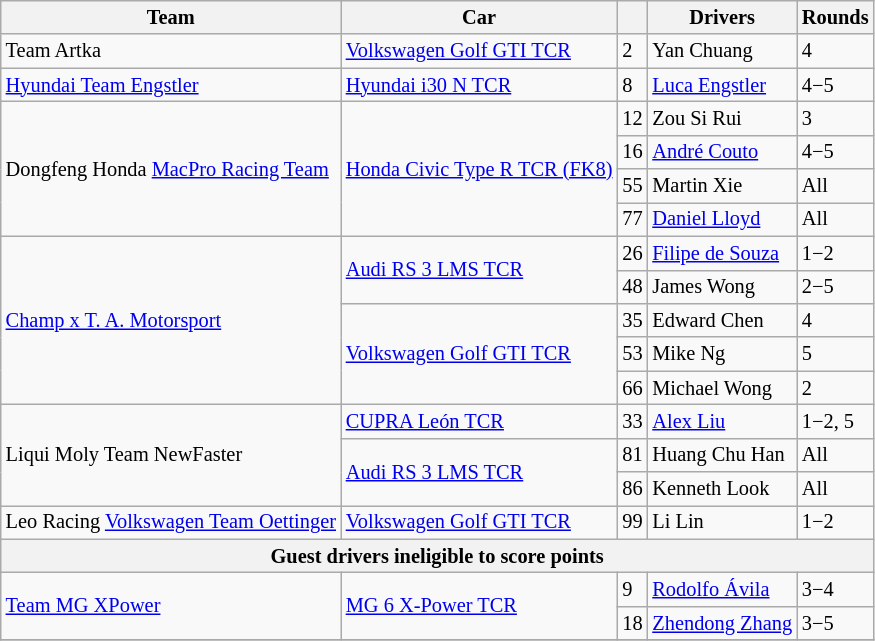<table class="wikitable" style="font-size: 85%">
<tr>
<th>Team</th>
<th>Car</th>
<th></th>
<th>Drivers</th>
<th>Rounds</th>
</tr>
<tr>
<td> Team Artka</td>
<td><a href='#'>Volkswagen Golf GTI TCR</a></td>
<td>2</td>
<td> Yan Chuang</td>
<td>4</td>
</tr>
<tr>
<td> <a href='#'>Hyundai Team Engstler</a></td>
<td><a href='#'>Hyundai i30 N TCR</a></td>
<td>8</td>
<td> <a href='#'>Luca Engstler</a></td>
<td>4−5</td>
</tr>
<tr>
<td rowspan="4"> Dongfeng Honda <a href='#'>MacPro Racing Team</a></td>
<td rowspan="4"><a href='#'>Honda Civic Type R TCR (FK8)</a></td>
<td>12</td>
<td> Zou Si Rui</td>
<td>3</td>
</tr>
<tr>
<td>16</td>
<td> <a href='#'>André Couto</a></td>
<td>4−5</td>
</tr>
<tr>
<td>55</td>
<td> Martin Xie</td>
<td>All</td>
</tr>
<tr>
<td>77</td>
<td> <a href='#'>Daniel Lloyd</a></td>
<td>All</td>
</tr>
<tr>
<td rowspan="5"> <a href='#'>Champ x T. A. Motorsport</a></td>
<td rowspan="2"><a href='#'>Audi RS 3 LMS TCR</a></td>
<td>26</td>
<td> <a href='#'>Filipe de Souza</a></td>
<td>1−2</td>
</tr>
<tr>
<td>48</td>
<td> James Wong</td>
<td>2−5</td>
</tr>
<tr>
<td rowspan="3"><a href='#'>Volkswagen Golf GTI TCR</a></td>
<td>35</td>
<td> Edward Chen</td>
<td>4</td>
</tr>
<tr>
<td>53</td>
<td> Mike Ng</td>
<td>5</td>
</tr>
<tr>
<td>66</td>
<td> Michael Wong</td>
<td>2</td>
</tr>
<tr>
<td rowspan="3"> Liqui Moly Team NewFaster</td>
<td><a href='#'>CUPRA León TCR</a></td>
<td>33</td>
<td> <a href='#'>Alex Liu</a></td>
<td>1−2, 5</td>
</tr>
<tr>
<td rowspan="2"><a href='#'>Audi RS 3 LMS TCR</a></td>
<td>81</td>
<td> Huang Chu Han</td>
<td>All</td>
</tr>
<tr>
<td>86</td>
<td> Kenneth Look</td>
<td>All</td>
</tr>
<tr>
<td> Leo Racing <a href='#'>Volkswagen Team Oettinger</a></td>
<td><a href='#'>Volkswagen Golf GTI TCR</a></td>
<td>99</td>
<td> Li Lin</td>
<td>1−2</td>
</tr>
<tr>
<th colspan="5">Guest drivers ineligible to score points</th>
</tr>
<tr>
<td rowspan="2"> <a href='#'>Team MG XPower</a></td>
<td rowspan="2"><a href='#'>MG 6 X-Power TCR</a></td>
<td>9</td>
<td> <a href='#'>Rodolfo Ávila</a></td>
<td>3−4</td>
</tr>
<tr>
<td>18</td>
<td> <a href='#'>Zhendong Zhang</a></td>
<td>3−5</td>
</tr>
<tr>
</tr>
</table>
